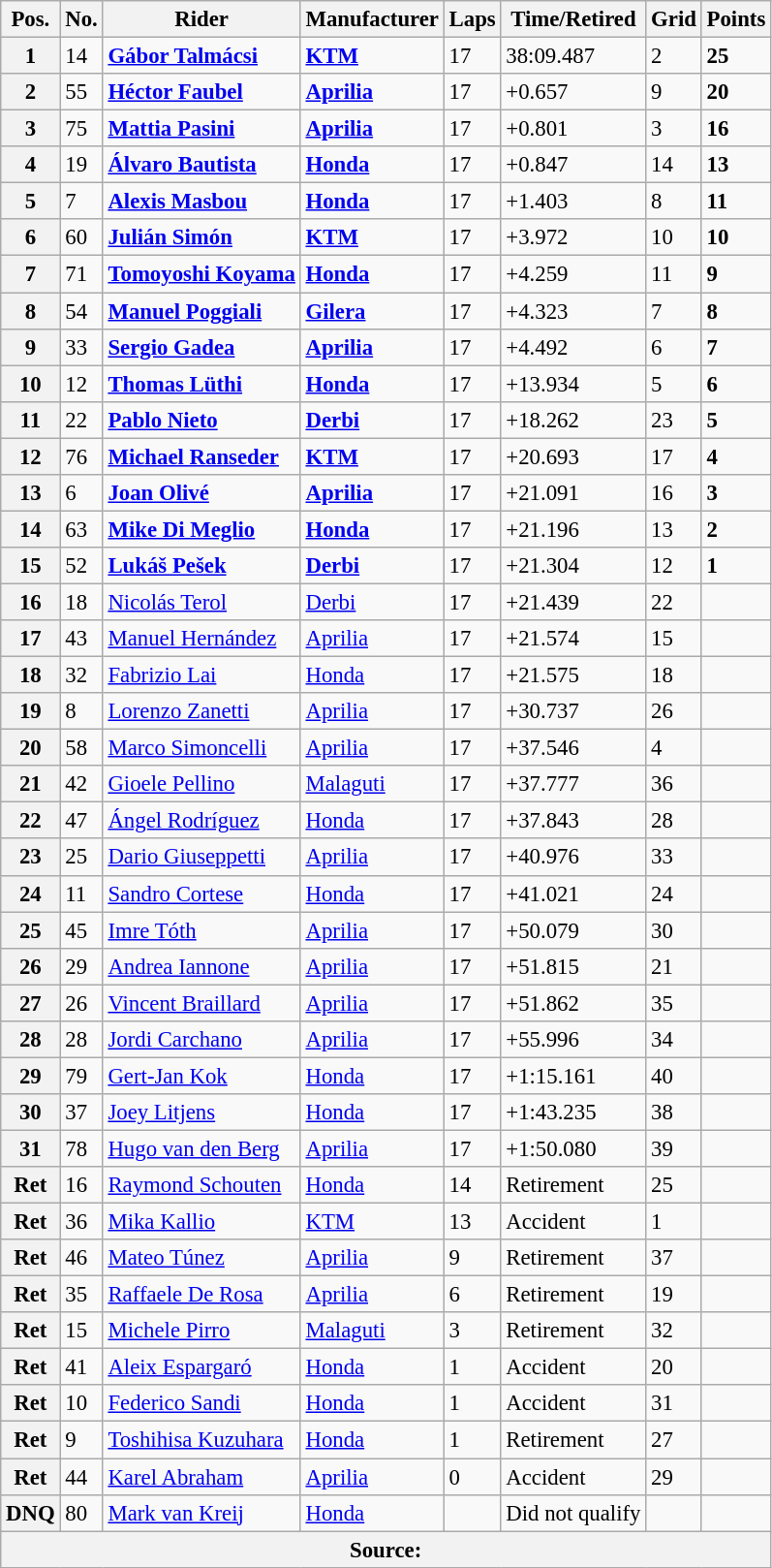<table class="wikitable" style="font-size: 95%;">
<tr>
<th>Pos.</th>
<th>No.</th>
<th>Rider</th>
<th>Manufacturer</th>
<th>Laps</th>
<th>Time/Retired</th>
<th>Grid</th>
<th>Points</th>
</tr>
<tr>
<th>1</th>
<td>14</td>
<td> <strong><a href='#'>Gábor Talmácsi</a></strong></td>
<td><strong><a href='#'>KTM</a></strong></td>
<td>17</td>
<td>38:09.487</td>
<td>2</td>
<td><strong>25</strong></td>
</tr>
<tr>
<th>2</th>
<td>55</td>
<td> <strong><a href='#'>Héctor Faubel</a></strong></td>
<td><strong><a href='#'>Aprilia</a></strong></td>
<td>17</td>
<td>+0.657</td>
<td>9</td>
<td><strong>20</strong></td>
</tr>
<tr>
<th>3</th>
<td>75</td>
<td> <strong><a href='#'>Mattia Pasini</a></strong></td>
<td><strong><a href='#'>Aprilia</a></strong></td>
<td>17</td>
<td>+0.801</td>
<td>3</td>
<td><strong>16</strong></td>
</tr>
<tr>
<th>4</th>
<td>19</td>
<td> <strong><a href='#'>Álvaro Bautista</a></strong></td>
<td><strong><a href='#'>Honda</a></strong></td>
<td>17</td>
<td>+0.847</td>
<td>14</td>
<td><strong>13</strong></td>
</tr>
<tr>
<th>5</th>
<td>7</td>
<td> <strong><a href='#'>Alexis Masbou</a></strong></td>
<td><strong><a href='#'>Honda</a></strong></td>
<td>17</td>
<td>+1.403</td>
<td>8</td>
<td><strong>11</strong></td>
</tr>
<tr>
<th>6</th>
<td>60</td>
<td> <strong><a href='#'>Julián Simón</a></strong></td>
<td><strong><a href='#'>KTM</a></strong></td>
<td>17</td>
<td>+3.972</td>
<td>10</td>
<td><strong>10</strong></td>
</tr>
<tr>
<th>7</th>
<td>71</td>
<td> <strong><a href='#'>Tomoyoshi Koyama</a></strong></td>
<td><strong><a href='#'>Honda</a></strong></td>
<td>17</td>
<td>+4.259</td>
<td>11</td>
<td><strong>9</strong></td>
</tr>
<tr>
<th>8</th>
<td>54</td>
<td> <strong><a href='#'>Manuel Poggiali</a></strong></td>
<td><strong><a href='#'>Gilera</a></strong></td>
<td>17</td>
<td>+4.323</td>
<td>7</td>
<td><strong>8</strong></td>
</tr>
<tr>
<th>9</th>
<td>33</td>
<td> <strong><a href='#'>Sergio Gadea</a></strong></td>
<td><strong><a href='#'>Aprilia</a></strong></td>
<td>17</td>
<td>+4.492</td>
<td>6</td>
<td><strong>7</strong></td>
</tr>
<tr>
<th>10</th>
<td>12</td>
<td> <strong><a href='#'>Thomas Lüthi</a></strong></td>
<td><strong><a href='#'>Honda</a></strong></td>
<td>17</td>
<td>+13.934</td>
<td>5</td>
<td><strong>6</strong></td>
</tr>
<tr>
<th>11</th>
<td>22</td>
<td> <strong><a href='#'>Pablo Nieto</a></strong></td>
<td><strong><a href='#'>Derbi</a></strong></td>
<td>17</td>
<td>+18.262</td>
<td>23</td>
<td><strong>5</strong></td>
</tr>
<tr>
<th>12</th>
<td>76</td>
<td> <strong><a href='#'>Michael Ranseder</a></strong></td>
<td><strong><a href='#'>KTM</a></strong></td>
<td>17</td>
<td>+20.693</td>
<td>17</td>
<td><strong>4</strong></td>
</tr>
<tr>
<th>13</th>
<td>6</td>
<td> <strong><a href='#'>Joan Olivé</a></strong></td>
<td><strong><a href='#'>Aprilia</a></strong></td>
<td>17</td>
<td>+21.091</td>
<td>16</td>
<td><strong>3</strong></td>
</tr>
<tr>
<th>14</th>
<td>63</td>
<td> <strong><a href='#'>Mike Di Meglio</a></strong></td>
<td><strong><a href='#'>Honda</a></strong></td>
<td>17</td>
<td>+21.196</td>
<td>13</td>
<td><strong>2</strong></td>
</tr>
<tr>
<th>15</th>
<td>52</td>
<td> <strong><a href='#'>Lukáš Pešek</a></strong></td>
<td><strong><a href='#'>Derbi</a></strong></td>
<td>17</td>
<td>+21.304</td>
<td>12</td>
<td><strong>1</strong></td>
</tr>
<tr>
<th>16</th>
<td>18</td>
<td> <a href='#'>Nicolás Terol</a></td>
<td><a href='#'>Derbi</a></td>
<td>17</td>
<td>+21.439</td>
<td>22</td>
<td></td>
</tr>
<tr>
<th>17</th>
<td>43</td>
<td> <a href='#'>Manuel Hernández</a></td>
<td><a href='#'>Aprilia</a></td>
<td>17</td>
<td>+21.574</td>
<td>15</td>
<td></td>
</tr>
<tr>
<th>18</th>
<td>32</td>
<td> <a href='#'>Fabrizio Lai</a></td>
<td><a href='#'>Honda</a></td>
<td>17</td>
<td>+21.575</td>
<td>18</td>
<td></td>
</tr>
<tr>
<th>19</th>
<td>8</td>
<td> <a href='#'>Lorenzo Zanetti</a></td>
<td><a href='#'>Aprilia</a></td>
<td>17</td>
<td>+30.737</td>
<td>26</td>
<td></td>
</tr>
<tr>
<th>20</th>
<td>58</td>
<td> <a href='#'>Marco Simoncelli</a></td>
<td><a href='#'>Aprilia</a></td>
<td>17</td>
<td>+37.546</td>
<td>4</td>
<td></td>
</tr>
<tr>
<th>21</th>
<td>42</td>
<td> <a href='#'>Gioele Pellino</a></td>
<td><a href='#'>Malaguti</a></td>
<td>17</td>
<td>+37.777</td>
<td>36</td>
<td></td>
</tr>
<tr>
<th>22</th>
<td>47</td>
<td> <a href='#'>Ángel Rodríguez</a></td>
<td><a href='#'>Honda</a></td>
<td>17</td>
<td>+37.843</td>
<td>28</td>
<td></td>
</tr>
<tr>
<th>23</th>
<td>25</td>
<td> <a href='#'>Dario Giuseppetti</a></td>
<td><a href='#'>Aprilia</a></td>
<td>17</td>
<td>+40.976</td>
<td>33</td>
<td></td>
</tr>
<tr>
<th>24</th>
<td>11</td>
<td> <a href='#'>Sandro Cortese</a></td>
<td><a href='#'>Honda</a></td>
<td>17</td>
<td>+41.021</td>
<td>24</td>
<td></td>
</tr>
<tr>
<th>25</th>
<td>45</td>
<td> <a href='#'>Imre Tóth</a></td>
<td><a href='#'>Aprilia</a></td>
<td>17</td>
<td>+50.079</td>
<td>30</td>
<td></td>
</tr>
<tr>
<th>26</th>
<td>29</td>
<td> <a href='#'>Andrea Iannone</a></td>
<td><a href='#'>Aprilia</a></td>
<td>17</td>
<td>+51.815</td>
<td>21</td>
<td></td>
</tr>
<tr>
<th>27</th>
<td>26</td>
<td> <a href='#'>Vincent Braillard</a></td>
<td><a href='#'>Aprilia</a></td>
<td>17</td>
<td>+51.862</td>
<td>35</td>
<td></td>
</tr>
<tr>
<th>28</th>
<td>28</td>
<td> <a href='#'>Jordi Carchano</a></td>
<td><a href='#'>Aprilia</a></td>
<td>17</td>
<td>+55.996</td>
<td>34</td>
<td></td>
</tr>
<tr>
<th>29</th>
<td>79</td>
<td> <a href='#'>Gert-Jan Kok</a></td>
<td><a href='#'>Honda</a></td>
<td>17</td>
<td>+1:15.161</td>
<td>40</td>
<td></td>
</tr>
<tr>
<th>30</th>
<td>37</td>
<td> <a href='#'>Joey Litjens</a></td>
<td><a href='#'>Honda</a></td>
<td>17</td>
<td>+1:43.235</td>
<td>38</td>
<td></td>
</tr>
<tr>
<th>31</th>
<td>78</td>
<td> <a href='#'>Hugo van den Berg</a></td>
<td><a href='#'>Aprilia</a></td>
<td>17</td>
<td>+1:50.080</td>
<td>39</td>
<td></td>
</tr>
<tr>
<th>Ret</th>
<td>16</td>
<td> <a href='#'>Raymond Schouten</a></td>
<td><a href='#'>Honda</a></td>
<td>14</td>
<td>Retirement</td>
<td>25</td>
<td></td>
</tr>
<tr>
<th>Ret</th>
<td>36</td>
<td> <a href='#'>Mika Kallio</a></td>
<td><a href='#'>KTM</a></td>
<td>13</td>
<td>Accident</td>
<td>1</td>
<td></td>
</tr>
<tr>
<th>Ret</th>
<td>46</td>
<td> <a href='#'>Mateo Túnez</a></td>
<td><a href='#'>Aprilia</a></td>
<td>9</td>
<td>Retirement</td>
<td>37</td>
<td></td>
</tr>
<tr>
<th>Ret</th>
<td>35</td>
<td> <a href='#'>Raffaele De Rosa</a></td>
<td><a href='#'>Aprilia</a></td>
<td>6</td>
<td>Retirement</td>
<td>19</td>
<td></td>
</tr>
<tr>
<th>Ret</th>
<td>15</td>
<td> <a href='#'>Michele Pirro</a></td>
<td><a href='#'>Malaguti</a></td>
<td>3</td>
<td>Retirement</td>
<td>32</td>
<td></td>
</tr>
<tr>
<th>Ret</th>
<td>41</td>
<td> <a href='#'>Aleix Espargaró</a></td>
<td><a href='#'>Honda</a></td>
<td>1</td>
<td>Accident</td>
<td>20</td>
<td></td>
</tr>
<tr>
<th>Ret</th>
<td>10</td>
<td> <a href='#'>Federico Sandi</a></td>
<td><a href='#'>Honda</a></td>
<td>1</td>
<td>Accident</td>
<td>31</td>
<td></td>
</tr>
<tr>
<th>Ret</th>
<td>9</td>
<td> <a href='#'>Toshihisa Kuzuhara</a></td>
<td><a href='#'>Honda</a></td>
<td>1</td>
<td>Retirement</td>
<td>27</td>
<td></td>
</tr>
<tr>
<th>Ret</th>
<td>44</td>
<td> <a href='#'>Karel Abraham</a></td>
<td><a href='#'>Aprilia</a></td>
<td>0</td>
<td>Accident</td>
<td>29</td>
<td></td>
</tr>
<tr>
<th>DNQ</th>
<td>80</td>
<td> <a href='#'>Mark van Kreij</a></td>
<td><a href='#'>Honda</a></td>
<td></td>
<td>Did not qualify</td>
<td></td>
<td></td>
</tr>
<tr>
<th colspan=8>Source: </th>
</tr>
</table>
